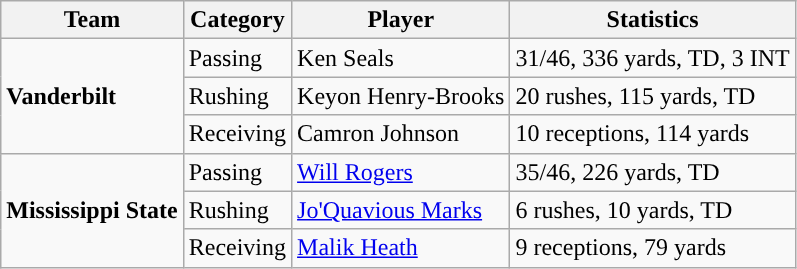<table class="wikitable" style="float: left;">
<tr>
<th>Team</th>
<th>Category</th>
<th>Player</th>
<th>Statistics</th>
</tr>
<tr>
<td rowspan=3><strong>Vanderbilt</strong></td>
<td>Passing</td>
<td>Ken Seals</td>
<td>31/46, 336 yards, TD, 3 INT</td>
</tr>
<tr>
<td>Rushing</td>
<td>Keyon Henry-Brooks</td>
<td>20 rushes, 115 yards, TD</td>
</tr>
<tr>
<td>Receiving</td>
<td>Camron Johnson</td>
<td>10 receptions, 114 yards</td>
</tr>
<tr>
<td rowspan=3><strong>Mississippi State</strong></td>
<td>Passing</td>
<td><a href='#'>Will Rogers</a></td>
<td>35/46, 226 yards, TD</td>
</tr>
<tr>
<td>Rushing</td>
<td><a href='#'>Jo'Quavious Marks</a></td>
<td>6 rushes, 10 yards, TD</td>
</tr>
<tr>
<td>Receiving</td>
<td><a href='#'>Malik Heath</a></td>
<td>9 receptions, 79 yards</td>
</tr>
</table>
